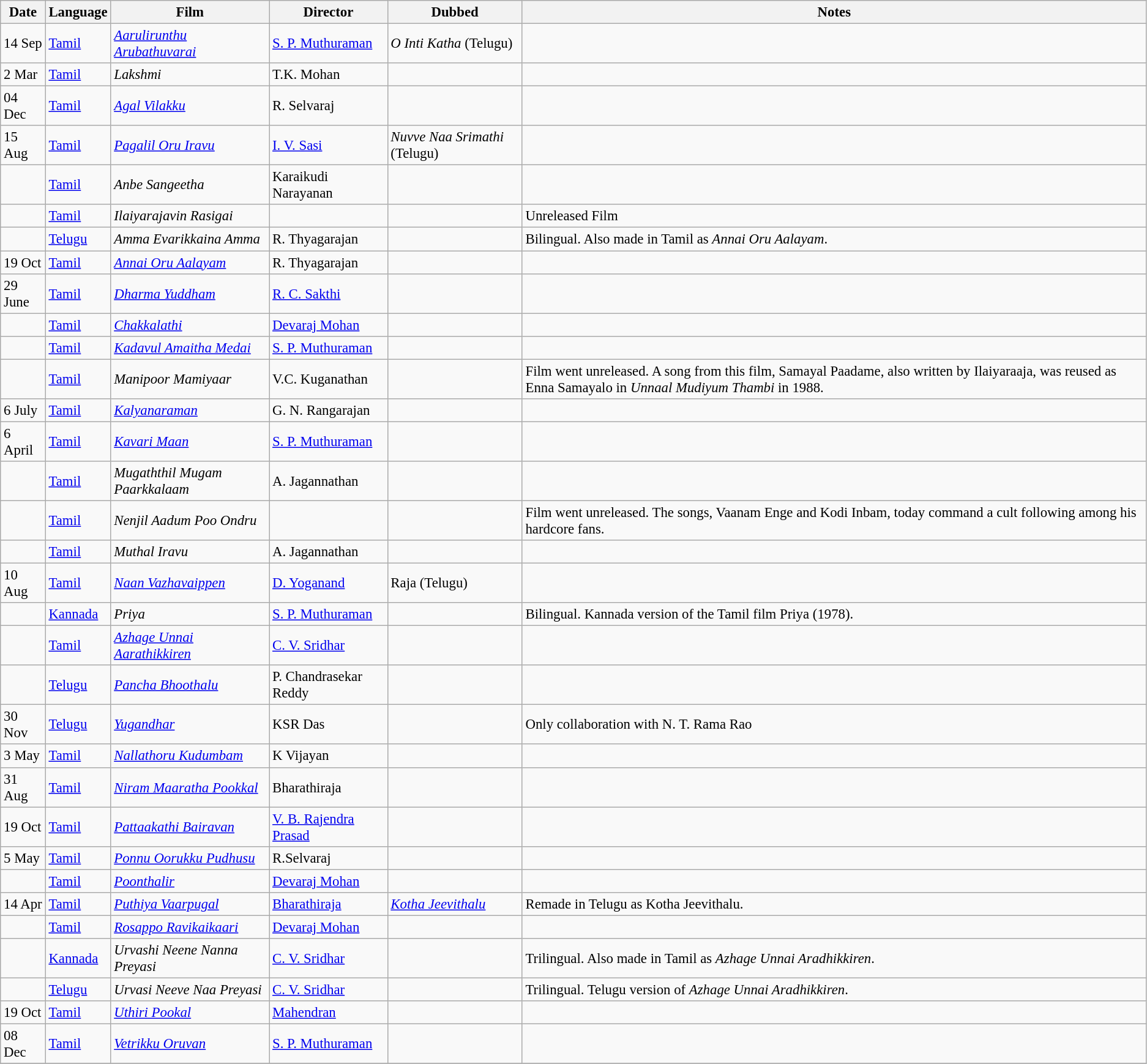<table class="wikitable sortable" style="font-size:95%;">
<tr>
<th>Date</th>
<th>Language</th>
<th>Film</th>
<th>Director</th>
<th>Dubbed</th>
<th>Notes</th>
</tr>
<tr>
<td>14 Sep</td>
<td><a href='#'>Tamil</a></td>
<td><em><a href='#'>Aarulirunthu Arubathuvarai</a></em></td>
<td><a href='#'>S. P. Muthuraman</a></td>
<td><em>O Inti Katha</em> (Telugu)</td>
<td></td>
</tr>
<tr>
<td>2 Mar</td>
<td><a href='#'>Tamil</a></td>
<td><em>Lakshmi</em></td>
<td>T.K. Mohan</td>
<td></td>
<td></td>
</tr>
<tr>
<td>04 Dec</td>
<td><a href='#'>Tamil</a></td>
<td><em><a href='#'>Agal Vilakku</a></em></td>
<td>R. Selvaraj</td>
<td></td>
<td></td>
</tr>
<tr>
<td>15 Aug</td>
<td><a href='#'>Tamil</a></td>
<td><em><a href='#'>Pagalil Oru Iravu</a></em></td>
<td><a href='#'>I. V. Sasi</a></td>
<td><em>Nuvve Naa Srimathi</em> (Telugu)</td>
<td></td>
</tr>
<tr>
<td></td>
<td><a href='#'>Tamil</a></td>
<td><em>Anbe Sangeetha</em></td>
<td>Karaikudi Narayanan</td>
<td></td>
<td></td>
</tr>
<tr>
<td></td>
<td><a href='#'>Tamil</a></td>
<td><em>Ilaiyarajavin Rasigai</em></td>
<td></td>
<td></td>
<td>Unreleased Film</td>
</tr>
<tr>
<td></td>
<td><a href='#'>Telugu</a></td>
<td><em>Amma Evarikkaina Amma</em></td>
<td>R. Thyagarajan</td>
<td></td>
<td>Bilingual. Also made in Tamil as <em>Annai Oru Aalayam</em>.</td>
</tr>
<tr>
<td>19 Oct</td>
<td><a href='#'>Tamil</a></td>
<td><em><a href='#'>Annai Oru Aalayam</a></em></td>
<td>R. Thyagarajan</td>
<td></td>
<td></td>
</tr>
<tr>
<td>29 June</td>
<td><a href='#'>Tamil</a></td>
<td><em><a href='#'>Dharma Yuddham</a></em></td>
<td><a href='#'>R. C. Sakthi</a></td>
<td></td>
<td></td>
</tr>
<tr>
<td></td>
<td><a href='#'>Tamil</a></td>
<td><em><a href='#'>Chakkalathi</a></em></td>
<td><a href='#'>Devaraj Mohan</a></td>
<td></td>
<td></td>
</tr>
<tr>
<td></td>
<td><a href='#'>Tamil</a></td>
<td><em><a href='#'>Kadavul Amaitha Medai</a></em></td>
<td><a href='#'>S. P. Muthuraman</a></td>
<td></td>
<td></td>
</tr>
<tr>
<td></td>
<td><a href='#'>Tamil</a></td>
<td><em>Manipoor Mamiyaar</em></td>
<td>V.C. Kuganathan</td>
<td></td>
<td>Film went unreleased. A song from this film, Samayal Paadame, also written by Ilaiyaraaja, was reused as Enna Samayalo in <em>Unnaal Mudiyum Thambi</em> in 1988.</td>
</tr>
<tr>
<td>6 July</td>
<td><a href='#'>Tamil</a></td>
<td><em><a href='#'>Kalyanaraman</a></em></td>
<td>G. N. Rangarajan</td>
<td></td>
<td></td>
</tr>
<tr>
<td>6 April</td>
<td><a href='#'>Tamil</a></td>
<td><em><a href='#'>Kavari Maan</a></em></td>
<td><a href='#'>S. P. Muthuraman</a></td>
<td></td>
<td></td>
</tr>
<tr>
<td></td>
<td><a href='#'>Tamil</a></td>
<td><em>Mugaththil Mugam Paarkkalaam</em></td>
<td>A. Jagannathan</td>
<td></td>
<td></td>
</tr>
<tr>
<td></td>
<td><a href='#'>Tamil</a></td>
<td><em>Nenjil Aadum Poo Ondru</em></td>
<td></td>
<td></td>
<td>Film went unreleased. The songs, Vaanam Enge and Kodi Inbam, today command a cult following among his hardcore fans.</td>
</tr>
<tr>
<td></td>
<td><a href='#'>Tamil</a></td>
<td><em>Muthal Iravu</em></td>
<td>A. Jagannathan</td>
<td></td>
<td></td>
</tr>
<tr>
<td>10 Aug</td>
<td><a href='#'>Tamil</a></td>
<td><em><a href='#'>Naan Vazhavaippen</a></em></td>
<td><a href='#'>D. Yoganand</a></td>
<td>Raja (Telugu)</td>
<td></td>
</tr>
<tr>
<td></td>
<td><a href='#'>Kannada</a></td>
<td><em>Priya</em></td>
<td><a href='#'>S. P. Muthuraman</a></td>
<td></td>
<td>Bilingual. Kannada version of the Tamil film Priya (1978).</td>
</tr>
<tr>
<td></td>
<td><a href='#'>Tamil</a></td>
<td><em><a href='#'>Azhage Unnai Aarathikkiren</a></em></td>
<td><a href='#'>C. V. Sridhar</a></td>
<td></td>
<td></td>
</tr>
<tr>
<td></td>
<td><a href='#'>Telugu</a></td>
<td><em><a href='#'>Pancha Bhoothalu</a></em></td>
<td>P. Chandrasekar Reddy</td>
<td></td>
<td></td>
</tr>
<tr>
<td>30 Nov</td>
<td><a href='#'>Telugu</a></td>
<td><em><a href='#'>Yugandhar</a></em></td>
<td>KSR Das</td>
<td></td>
<td>Only collaboration with N. T. Rama Rao</td>
</tr>
<tr>
<td>3 May</td>
<td><a href='#'>Tamil</a></td>
<td><em><a href='#'>Nallathoru Kudumbam</a></em></td>
<td>K Vijayan</td>
<td></td>
<td></td>
</tr>
<tr>
<td>31 Aug</td>
<td><a href='#'>Tamil</a></td>
<td><em><a href='#'>Niram Maaratha Pookkal</a></em></td>
<td>Bharathiraja</td>
<td></td>
<td></td>
</tr>
<tr>
<td>19 Oct</td>
<td><a href='#'>Tamil</a></td>
<td><em><a href='#'>Pattaakathi Bairavan</a></em></td>
<td><a href='#'>V. B. Rajendra Prasad</a></td>
<td></td>
<td></td>
</tr>
<tr>
<td>5 May</td>
<td><a href='#'>Tamil</a></td>
<td><em><a href='#'>Ponnu Oorukku Pudhusu</a></em></td>
<td>R.Selvaraj</td>
<td></td>
<td></td>
</tr>
<tr>
<td></td>
<td><a href='#'>Tamil</a></td>
<td><em><a href='#'>Poonthalir</a></em></td>
<td><a href='#'>Devaraj Mohan</a></td>
<td></td>
<td></td>
</tr>
<tr>
<td>14 Apr</td>
<td><a href='#'>Tamil</a></td>
<td><em><a href='#'>Puthiya Vaarpugal</a></em></td>
<td><a href='#'>Bharathiraja</a></td>
<td><em><a href='#'>Kotha Jeevithalu</a></em></td>
<td>Remade in Telugu as Kotha Jeevithalu.</td>
</tr>
<tr>
<td></td>
<td><a href='#'>Tamil</a></td>
<td><em><a href='#'>Rosappo Ravikaikaari</a></em></td>
<td><a href='#'>Devaraj Mohan</a></td>
<td></td>
<td></td>
</tr>
<tr>
<td></td>
<td><a href='#'>Kannada</a></td>
<td><em>Urvashi Neene Nanna Preyasi</em></td>
<td><a href='#'>C. V. Sridhar</a></td>
<td></td>
<td>Trilingual. Also made in Tamil as <em>Azhage Unnai Aradhikkiren</em>.</td>
</tr>
<tr>
<td></td>
<td><a href='#'>Telugu</a></td>
<td><em>Urvasi Neeve Naa Preyasi</em></td>
<td><a href='#'>C. V. Sridhar</a></td>
<td></td>
<td>Trilingual. Telugu version of <em>Azhage Unnai Aradhikkiren</em>.</td>
</tr>
<tr>
<td>19 Oct</td>
<td><a href='#'>Tamil</a></td>
<td><em><a href='#'>Uthiri Pookal</a></em></td>
<td><a href='#'>Mahendran</a></td>
<td></td>
<td></td>
</tr>
<tr>
<td>08 Dec</td>
<td><a href='#'>Tamil</a></td>
<td><em><a href='#'>Vetrikku Oruvan</a></em></td>
<td><a href='#'>S. P. Muthuraman</a></td>
<td></td>
<td></td>
</tr>
<tr>
</tr>
</table>
